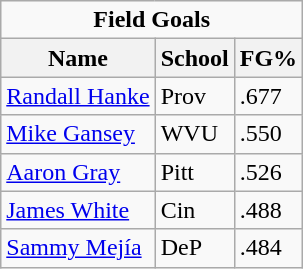<table class="wikitable">
<tr>
<td colspan=3 style="text-align:center;"><strong>Field Goals</strong></td>
</tr>
<tr>
<th>Name</th>
<th>School</th>
<th>FG%</th>
</tr>
<tr>
<td><a href='#'>Randall Hanke</a></td>
<td>Prov</td>
<td>.677</td>
</tr>
<tr>
<td><a href='#'>Mike Gansey</a></td>
<td>WVU</td>
<td>.550</td>
</tr>
<tr>
<td><a href='#'>Aaron Gray</a></td>
<td>Pitt</td>
<td>.526</td>
</tr>
<tr>
<td><a href='#'>James White</a></td>
<td>Cin</td>
<td>.488</td>
</tr>
<tr>
<td><a href='#'>Sammy Mejía</a></td>
<td>DeP</td>
<td>.484</td>
</tr>
</table>
